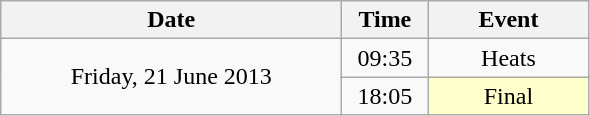<table class = "wikitable" style="text-align:center;">
<tr>
<th width=220>Date</th>
<th width=50>Time</th>
<th width=100>Event</th>
</tr>
<tr>
<td rowspan=2>Friday, 21 June 2013</td>
<td>09:35</td>
<td>Heats</td>
</tr>
<tr>
<td>18:05</td>
<td bgcolor=ffffcc>Final</td>
</tr>
</table>
